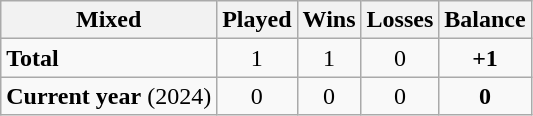<table class="wikitable" style="text-align:center">
<tr>
<th>Mixed</th>
<th>Played</th>
<th>Wins</th>
<th>Losses</th>
<th>Balance</th>
</tr>
<tr>
<td align=left><strong>Total</strong></td>
<td>1</td>
<td>1</td>
<td>0</td>
<td><strong>+1</strong></td>
</tr>
<tr>
<td align=left><strong>Current year</strong> (2024)</td>
<td>0</td>
<td>0</td>
<td>0</td>
<td><strong>0</strong></td>
</tr>
</table>
